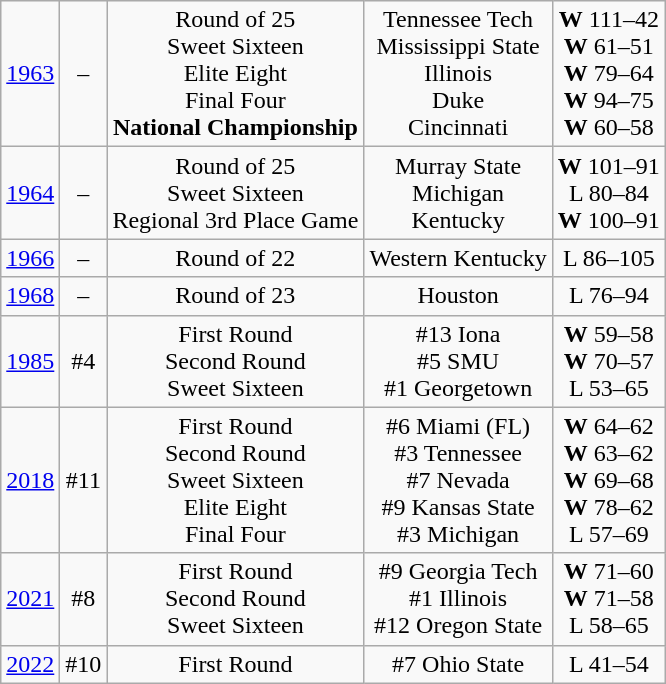<table class="wikitable">
<tr align="center">
<td><a href='#'>1963</a></td>
<td>–</td>
<td>Round of 25<br>Sweet Sixteen<br>Elite Eight<br>Final Four<br><strong>National Championship</strong></td>
<td>Tennessee Tech<br>Mississippi State<br>Illinois<br>Duke<br>Cincinnati</td>
<td><strong>W</strong> 111–42<br><strong>W</strong> 61–51<br><strong>W</strong> 79–64<br><strong>W</strong> 94–75<br><strong>W</strong> 60–58</td>
</tr>
<tr style="text-align:center;">
<td><a href='#'>1964</a></td>
<td>–</td>
<td>Round of 25<br>Sweet Sixteen<br>Regional 3rd Place Game</td>
<td>Murray State<br>Michigan<br>Kentucky</td>
<td><strong>W</strong> 101–91<br>L 80–84<br><strong>W</strong> 100–91</td>
</tr>
<tr style="text-align:center;">
<td><a href='#'>1966</a></td>
<td>–</td>
<td>Round of 22</td>
<td>Western Kentucky</td>
<td>L 86–105</td>
</tr>
<tr style="text-align:center;">
<td><a href='#'>1968</a></td>
<td>–</td>
<td>Round of 23</td>
<td>Houston</td>
<td>L 76–94</td>
</tr>
<tr style="text-align:center;">
<td><a href='#'>1985</a></td>
<td>#4</td>
<td>First Round<br>Second Round<br>Sweet Sixteen</td>
<td>#13 Iona<br>#5 SMU<br>#1 Georgetown</td>
<td><strong>W</strong> 59–58<br><strong>W</strong> 70–57<br>L 53–65</td>
</tr>
<tr style="text-align:center;">
<td><a href='#'>2018</a></td>
<td>#11</td>
<td>First Round<br>Second Round<br>Sweet Sixteen<br>Elite Eight<br>Final Four</td>
<td>#6 Miami (FL)<br> #3 Tennessee<br>#7 Nevada<br>#9 Kansas State<br>#3 Michigan</td>
<td><strong>W</strong> 64–62<br> <strong>W</strong> 63–62<br><strong>W</strong> 69–68<br><strong>W</strong> 78–62<br>L 57–69</td>
</tr>
<tr style="text-align:center;">
<td><a href='#'>2021</a></td>
<td>#8</td>
<td>First Round<br>Second Round<br>Sweet Sixteen</td>
<td>#9 Georgia Tech<br>#1 Illinois<br>#12 Oregon State</td>
<td><strong>W</strong> 71–60<br><strong>W</strong> 71–58<br>L 58–65</td>
</tr>
<tr style="text-align:center;">
<td><a href='#'>2022</a></td>
<td>#10</td>
<td>First Round</td>
<td>#7 Ohio State</td>
<td>L 41–54</td>
</tr>
</table>
